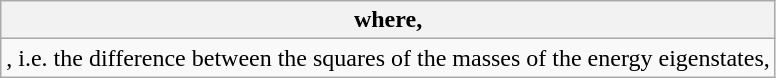<table class="wikitable collapsible autocollapse">
<tr>
<th>where,</th>
</tr>
<tr>
<td>, i.e. the difference between the squares of the masses of the energy eigenstates,<br></td>
</tr>
</table>
